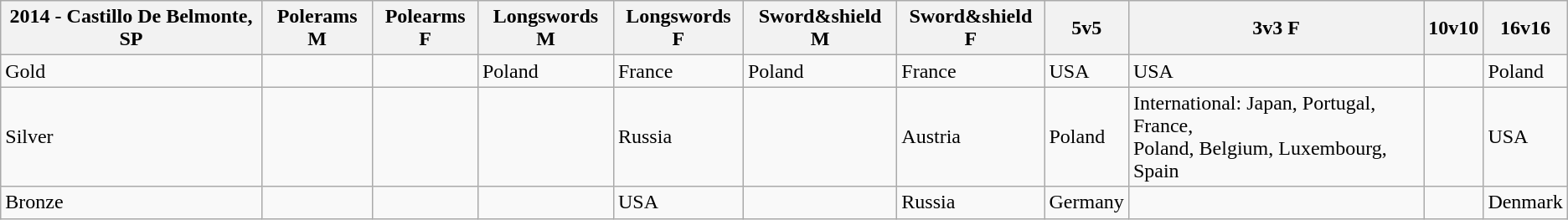<table class="wikitable">
<tr>
<th>2014 - Castillo De Belmonte, SP</th>
<th>Polerams M</th>
<th>Polearms F</th>
<th>Longswords M</th>
<th>Longswords F</th>
<th>Sword&shield M</th>
<th>Sword&shield F</th>
<th>5v5</th>
<th>3v3 F</th>
<th>10v10</th>
<th>16v16</th>
</tr>
<tr>
<td>Gold</td>
<td></td>
<td></td>
<td>Poland</td>
<td>France</td>
<td>Poland</td>
<td>France</td>
<td>USA</td>
<td>USA</td>
<td></td>
<td>Poland</td>
</tr>
<tr>
<td>Silver</td>
<td></td>
<td></td>
<td></td>
<td>Russia</td>
<td></td>
<td>Austria</td>
<td>Poland</td>
<td>International: Japan, Portugal, France,<br>Poland, Belgium, Luxembourg, Spain</td>
<td></td>
<td>USA</td>
</tr>
<tr>
<td>Bronze</td>
<td></td>
<td></td>
<td></td>
<td>USA</td>
<td></td>
<td>Russia</td>
<td>Germany</td>
<td></td>
<td></td>
<td>Denmark</td>
</tr>
</table>
